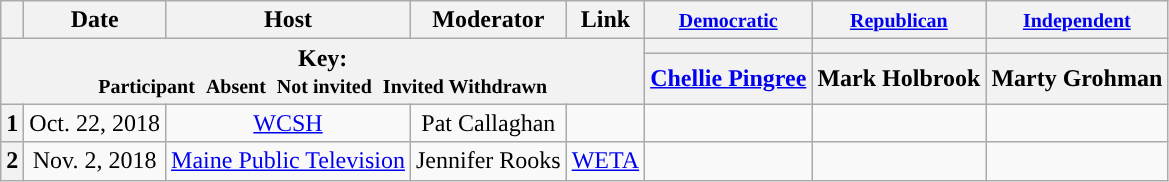<table class="wikitable" style="text-align:center;">
<tr>
<th scope="col"></th>
<th scope="col">Date</th>
<th scope="col">Host</th>
<th scope="col">Moderator</th>
<th scope="col">Link</th>
<th scope="col"><small><a href='#'>Democratic</a></small></th>
<th scope="col"><small><a href='#'>Republican</a></small></th>
<th scope="col"><small><a href='#'>Independent</a></small></th>
</tr>
<tr>
<th colspan="5" rowspan="2">Key:<br> <small>Participant </small>  <small>Absent </small>  <small>Not invited </small>  <small>Invited  Withdrawn</small></th>
<th scope="col" style="background:"></th>
<th scope="col" style="background:"></th>
<th scope="col" style="background:"></th>
</tr>
<tr>
<th scope="col"><a href='#'>Chellie Pingree</a></th>
<th scope="col">Mark Holbrook</th>
<th scope="col">Marty Grohman</th>
</tr>
<tr>
<th>1</th>
<td style="white-space:nowrap;">Oct. 22, 2018</td>
<td style="white-space:nowrap;"><a href='#'>WCSH</a></td>
<td style="white-space:nowrap;">Pat Callaghan</td>
<td style="white-space:nowrap;"></td>
<td></td>
<td></td>
<td></td>
</tr>
<tr>
<th>2</th>
<td style="white-space:nowrap;">Nov. 2, 2018</td>
<td style="white-space:nowrap;"><a href='#'>Maine Public Television</a></td>
<td style="white-space:nowrap;">Jennifer Rooks</td>
<td style="white-space:nowrap;"><a href='#'>WETA</a></td>
<td></td>
<td></td>
<td></td>
</tr>
</table>
